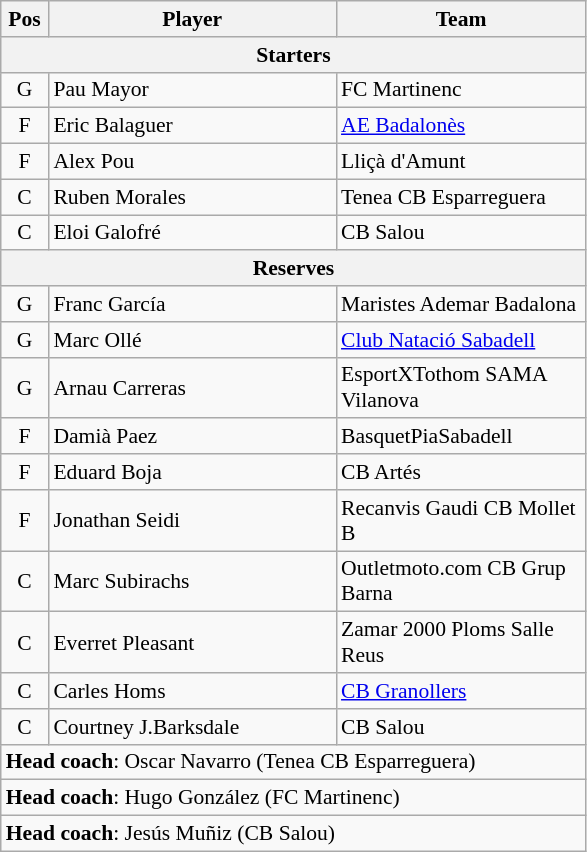<table class="wikitable" style="text-align:center; font-size:90%;">
<tr>
<th scope="col" style="width:25px;">Pos</th>
<th scope="col" style="width:185px;">Player</th>
<th scope="col" style="width:160px;">Team</th>
</tr>
<tr>
<th scope="col" colspan="5">Starters</th>
</tr>
<tr>
<td>G</td>
<td style="text-align:left">Pau Mayor</td>
<td style="text-align:left">FC Martinenc</td>
</tr>
<tr>
<td>F</td>
<td style="text-align:left">Eric Balaguer</td>
<td style="text-align:left"><a href='#'>AE Badalonès</a></td>
</tr>
<tr>
<td>F</td>
<td style="text-align:left">Alex Pou</td>
<td style="text-align:left">Lliçà d'Amunt</td>
</tr>
<tr>
<td>C</td>
<td style="text-align:left">Ruben Morales</td>
<td style="text-align:left">Tenea CB Esparreguera</td>
</tr>
<tr>
<td>C</td>
<td style="text-align:left">Eloi Galofré</td>
<td style="text-align:left">CB Salou</td>
</tr>
<tr>
<th scope="col" colspan="5">Reserves</th>
</tr>
<tr>
<td>G</td>
<td style="text-align:left">Franc García</td>
<td style="text-align:left">Maristes Ademar Badalona</td>
</tr>
<tr>
<td>G</td>
<td style="text-align:left">Marc Ollé</td>
<td style="text-align:left"><a href='#'>Club Natació Sabadell</a></td>
</tr>
<tr>
<td>G</td>
<td style="text-align:left">Arnau Carreras</td>
<td style="text-align:left">EsportXTothom SAMA Vilanova</td>
</tr>
<tr>
<td>F</td>
<td style="text-align:left">Damià Paez</td>
<td style="text-align:left">BasquetPiaSabadell</td>
</tr>
<tr>
<td>F</td>
<td style="text-align:left">Eduard Boja</td>
<td style="text-align:left">CB Artés</td>
</tr>
<tr>
<td>F</td>
<td style="text-align:left">Jonathan Seidi</td>
<td style="text-align:left">Recanvis Gaudi CB Mollet B</td>
</tr>
<tr>
<td>C</td>
<td style="text-align:left">Marc Subirachs</td>
<td style="text-align:left">Outletmoto.com CB Grup Barna</td>
</tr>
<tr>
<td>C</td>
<td style="text-align:left">Everret Pleasant</td>
<td style="text-align:left">Zamar 2000 Ploms Salle Reus</td>
</tr>
<tr>
<td>C</td>
<td style="text-align:left">Carles Homs</td>
<td style="text-align:left"><a href='#'>CB Granollers</a></td>
</tr>
<tr>
<td>C</td>
<td style="text-align:left">Courtney J.Barksdale</td>
<td style="text-align:left">CB Salou</td>
</tr>
<tr>
<td style="text-align:left" colspan="5"><strong>Head coach</strong>: Oscar Navarro (Tenea CB Esparreguera)</td>
</tr>
<tr>
<td style="text-align:left" colspan="5"><strong>Head coach</strong>: Hugo González (FC Martinenc)</td>
</tr>
<tr>
<td style="text-align:left" colspan="5"><strong>Head coach</strong>: Jesús Muñiz (CB Salou)</td>
</tr>
</table>
